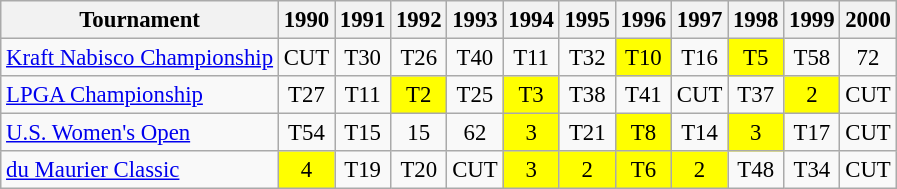<table class="wikitable" style="font-size:95%;text-align:center;">
<tr>
<th>Tournament</th>
<th>1990</th>
<th>1991</th>
<th>1992</th>
<th>1993</th>
<th>1994</th>
<th>1995</th>
<th>1996</th>
<th>1997</th>
<th>1998</th>
<th>1999</th>
<th>2000</th>
</tr>
<tr>
<td align=left><a href='#'>Kraft Nabisco Championship</a></td>
<td>CUT</td>
<td>T30</td>
<td>T26</td>
<td>T40</td>
<td>T11</td>
<td>T32</td>
<td style="background:yellow;">T10</td>
<td>T16</td>
<td style="background:yellow;">T5</td>
<td>T58</td>
<td>72</td>
</tr>
<tr>
<td align=left><a href='#'>LPGA Championship</a></td>
<td>T27</td>
<td>T11</td>
<td style="background:yellow;">T2</td>
<td>T25</td>
<td style="background:yellow;">T3</td>
<td>T38</td>
<td>T41</td>
<td>CUT</td>
<td>T37</td>
<td style="background:yellow;">2</td>
<td>CUT</td>
</tr>
<tr>
<td align=left><a href='#'>U.S. Women's Open</a></td>
<td>T54</td>
<td>T15</td>
<td>15</td>
<td>62</td>
<td style="background:yellow;">3</td>
<td>T21</td>
<td style="background:yellow;">T8</td>
<td>T14</td>
<td style="background:yellow;">3</td>
<td>T17</td>
<td>CUT</td>
</tr>
<tr>
<td align=left><a href='#'>du Maurier Classic</a></td>
<td style="background:yellow;">4</td>
<td>T19</td>
<td>T20</td>
<td>CUT</td>
<td style="background:yellow;">3</td>
<td style="background:yellow;">2</td>
<td style="background:yellow;">T6</td>
<td style="background:yellow;">2</td>
<td>T48</td>
<td>T34</td>
<td>CUT</td>
</tr>
</table>
